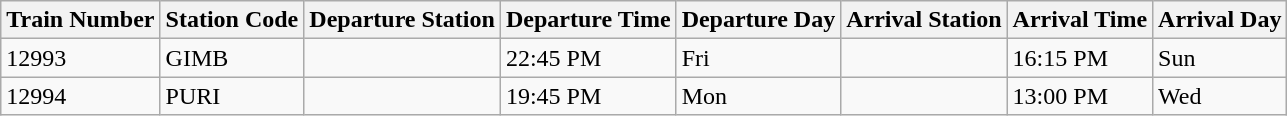<table class="wikitable">
<tr>
<th>Train Number</th>
<th>Station Code</th>
<th>Departure Station</th>
<th>Departure Time</th>
<th>Departure Day</th>
<th>Arrival Station</th>
<th>Arrival Time</th>
<th>Arrival Day</th>
</tr>
<tr>
<td>12993</td>
<td>GIMB</td>
<td></td>
<td>22:45 PM</td>
<td>Fri</td>
<td></td>
<td>16:15 PM</td>
<td>Sun</td>
</tr>
<tr>
<td>12994</td>
<td>PURI</td>
<td></td>
<td>19:45 PM</td>
<td>Mon</td>
<td></td>
<td>13:00 PM</td>
<td>Wed</td>
</tr>
</table>
